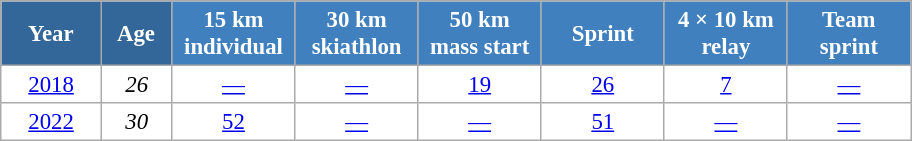<table class="wikitable" style="font-size:95%; text-align:center; border:grey solid 1px; border-collapse:collapse; background:#ffffff;">
<tr>
<th style="background-color:#369; color:white; width:60px;"> Year </th>
<th style="background-color:#369; color:white; width:40px;"> Age </th>
<th style="background-color:#4180be; color:white; width:75px;"> 15 km <br> individual </th>
<th style="background-color:#4180be; color:white; width:75px;"> 30 km <br> skiathlon </th>
<th style="background-color:#4180be; color:white; width:75px;"> 50 km <br> mass start </th>
<th style="background-color:#4180be; color:white; width:75px;"> Sprint </th>
<th style="background-color:#4180be; color:white; width:75px;"> 4 × 10 km <br> relay </th>
<th style="background-color:#4180be; color:white; width:75px;"> Team <br> sprint </th>
</tr>
<tr>
<td><a href='#'>2018</a></td>
<td><em>26</em></td>
<td><a href='#'>—</a></td>
<td><a href='#'>—</a></td>
<td><a href='#'>19</a></td>
<td><a href='#'>26</a></td>
<td><a href='#'>7</a></td>
<td><a href='#'>—</a></td>
</tr>
<tr>
<td><a href='#'>2022</a></td>
<td><em>30</em></td>
<td><a href='#'>52</a></td>
<td><a href='#'>—</a></td>
<td><a href='#'>—</a></td>
<td><a href='#'>51</a></td>
<td><a href='#'>—</a></td>
<td><a href='#'>—</a></td>
</tr>
</table>
